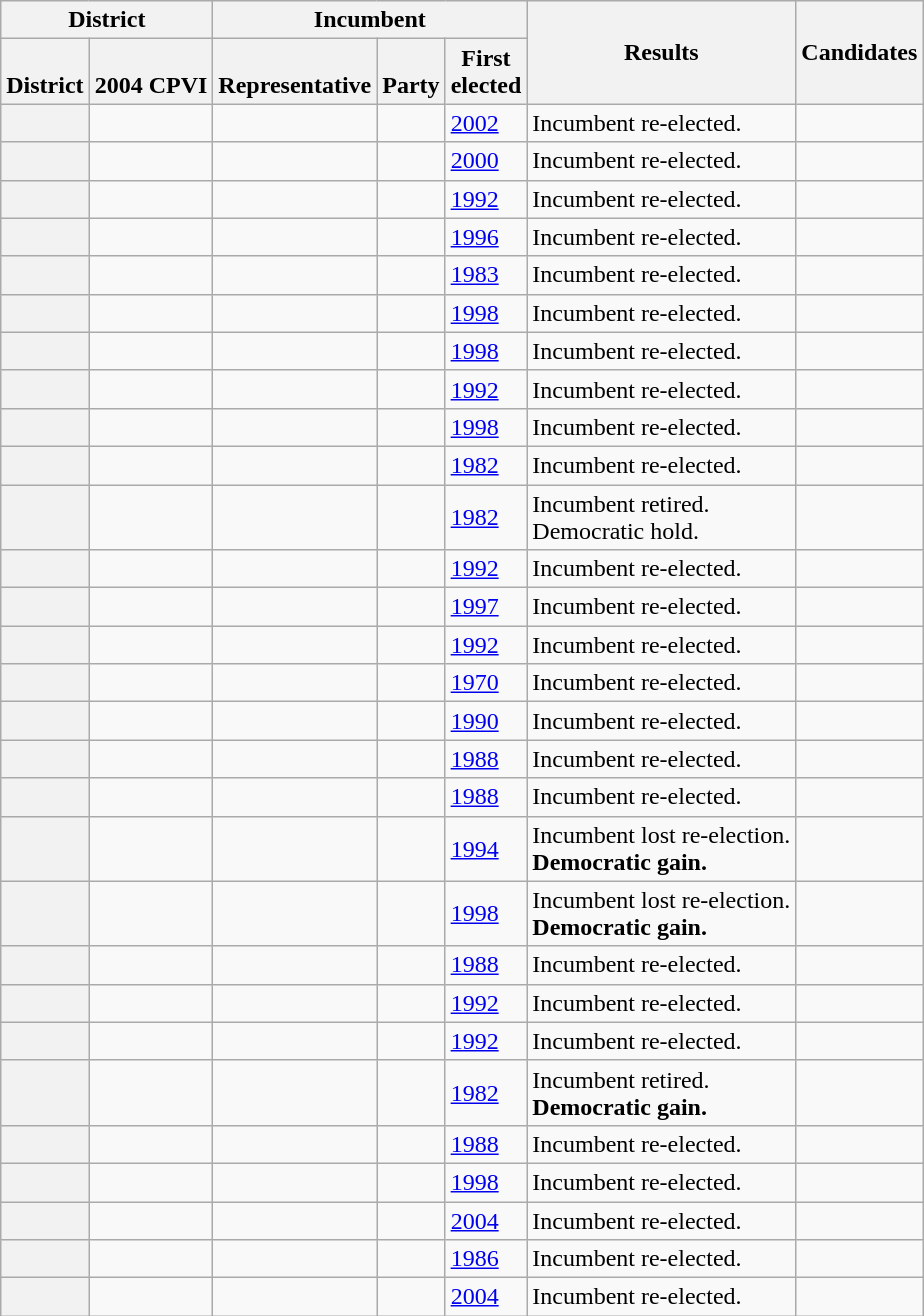<table class="wikitable sortable">
<tr>
<th colspan=2>District</th>
<th colspan=3>Incumbent</th>
<th rowspan=2>Results</th>
<th rowspan=2>Candidates</th>
</tr>
<tr valign=bottom>
<th>District</th>
<th>2004 CPVI</th>
<th>Representative</th>
<th>Party</th>
<th>First<br>elected</th>
</tr>
<tr>
<th></th>
<td></td>
<td></td>
<td></td>
<td><a href='#'>2002</a></td>
<td>Incumbent re-elected.</td>
<td nowrap></td>
</tr>
<tr>
<th></th>
<td></td>
<td></td>
<td></td>
<td><a href='#'>2000</a></td>
<td>Incumbent re-elected.</td>
<td nowrap></td>
</tr>
<tr>
<th></th>
<td></td>
<td></td>
<td></td>
<td><a href='#'>1992</a></td>
<td>Incumbent re-elected.</td>
<td nowrap></td>
</tr>
<tr>
<th></th>
<td></td>
<td></td>
<td></td>
<td><a href='#'>1996</a></td>
<td>Incumbent re-elected.</td>
<td nowrap></td>
</tr>
<tr>
<th></th>
<td></td>
<td></td>
<td></td>
<td><a href='#'>1983 </a></td>
<td>Incumbent re-elected.</td>
<td nowrap></td>
</tr>
<tr>
<th></th>
<td></td>
<td></td>
<td></td>
<td><a href='#'>1998</a></td>
<td>Incumbent re-elected.</td>
<td nowrap></td>
</tr>
<tr>
<th></th>
<td></td>
<td></td>
<td></td>
<td><a href='#'>1998</a></td>
<td>Incumbent re-elected.</td>
<td nowrap></td>
</tr>
<tr>
<th></th>
<td></td>
<td></td>
<td></td>
<td><a href='#'>1992</a></td>
<td>Incumbent re-elected.</td>
<td nowrap></td>
</tr>
<tr>
<th></th>
<td></td>
<td></td>
<td></td>
<td><a href='#'>1998</a></td>
<td>Incumbent re-elected.</td>
<td nowrap></td>
</tr>
<tr>
<th></th>
<td></td>
<td></td>
<td></td>
<td><a href='#'>1982</a></td>
<td>Incumbent re-elected.</td>
<td nowrap></td>
</tr>
<tr>
<th></th>
<td></td>
<td></td>
<td></td>
<td><a href='#'>1982</a></td>
<td>Incumbent retired.<br>Democratic hold.</td>
<td nowrap></td>
</tr>
<tr>
<th></th>
<td></td>
<td></td>
<td></td>
<td><a href='#'>1992</a></td>
<td>Incumbent re-elected.</td>
<td nowrap></td>
</tr>
<tr>
<th></th>
<td></td>
<td></td>
<td></td>
<td><a href='#'>1997 </a></td>
<td>Incumbent re-elected.</td>
<td nowrap></td>
</tr>
<tr>
<th></th>
<td></td>
<td></td>
<td></td>
<td><a href='#'>1992</a></td>
<td>Incumbent re-elected.</td>
<td nowrap></td>
</tr>
<tr>
<th></th>
<td></td>
<td></td>
<td></td>
<td><a href='#'>1970</a></td>
<td>Incumbent re-elected.</td>
<td nowrap></td>
</tr>
<tr>
<th></th>
<td></td>
<td></td>
<td></td>
<td><a href='#'>1990</a></td>
<td>Incumbent re-elected.</td>
<td nowrap></td>
</tr>
<tr>
<th></th>
<td></td>
<td></td>
<td></td>
<td><a href='#'>1988</a></td>
<td>Incumbent re-elected.</td>
<td nowrap></td>
</tr>
<tr>
<th></th>
<td></td>
<td></td>
<td></td>
<td><a href='#'>1988</a></td>
<td>Incumbent re-elected.</td>
<td nowrap></td>
</tr>
<tr>
<th></th>
<td></td>
<td></td>
<td></td>
<td><a href='#'>1994</a></td>
<td>Incumbent lost re-election.<br><strong>Democratic gain.</strong></td>
<td nowrap></td>
</tr>
<tr>
<th></th>
<td></td>
<td></td>
<td></td>
<td><a href='#'>1998</a></td>
<td>Incumbent lost re-election.<br><strong>Democratic gain.</strong></td>
<td nowrap></td>
</tr>
<tr>
<th></th>
<td></td>
<td></td>
<td></td>
<td><a href='#'>1988</a></td>
<td>Incumbent re-elected.</td>
<td nowrap></td>
</tr>
<tr>
<th></th>
<td></td>
<td></td>
<td></td>
<td><a href='#'>1992</a></td>
<td>Incumbent re-elected.</td>
<td nowrap></td>
</tr>
<tr>
<th></th>
<td></td>
<td></td>
<td></td>
<td><a href='#'>1992</a></td>
<td>Incumbent re-elected.</td>
<td nowrap></td>
</tr>
<tr>
<th></th>
<td></td>
<td></td>
<td></td>
<td><a href='#'>1982</a></td>
<td>Incumbent retired.<br><strong>Democratic gain.</strong></td>
<td nowrap></td>
</tr>
<tr>
<th></th>
<td></td>
<td></td>
<td></td>
<td><a href='#'>1988</a></td>
<td>Incumbent re-elected.</td>
<td nowrap></td>
</tr>
<tr>
<th></th>
<td></td>
<td></td>
<td></td>
<td><a href='#'>1998</a></td>
<td>Incumbent re-elected.</td>
<td nowrap></td>
</tr>
<tr>
<th></th>
<td></td>
<td></td>
<td></td>
<td><a href='#'>2004</a></td>
<td>Incumbent re-elected.</td>
<td nowrap></td>
</tr>
<tr>
<th></th>
<td></td>
<td></td>
<td></td>
<td><a href='#'>1986</a></td>
<td>Incumbent re-elected.</td>
<td nowrap></td>
</tr>
<tr>
<th></th>
<td></td>
<td></td>
<td></td>
<td><a href='#'>2004</a></td>
<td>Incumbent re-elected.</td>
<td nowrap></td>
</tr>
</table>
